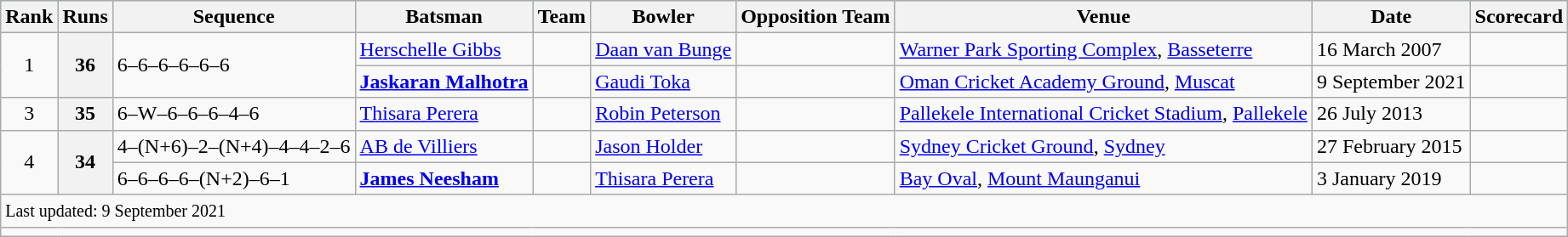<table class="wikitable plainrowheaders sortable">
<tr style="background:#9cf;">
<th>Rank</th>
<th>Runs</th>
<th>Sequence</th>
<th>Batsman</th>
<th>Team</th>
<th>Bowler</th>
<th>Opposition Team</th>
<th>Venue</th>
<th>Date</th>
<th>Scorecard</th>
</tr>
<tr>
<td align=center rowspan=2>1</td>
<th rowspan="2" style="vertical-align:middle;">36</th>
<td rowspan="2">6–6–6–6–6–6</td>
<td><a href='#'>Herschelle Gibbs</a></td>
<td></td>
<td><a href='#'>Daan van Bunge</a></td>
<td></td>
<td><a href='#'>Warner Park Sporting Complex</a>, <a href='#'>Basseterre</a></td>
<td>16 March 2007</td>
<td></td>
</tr>
<tr>
<td><strong><a href='#'>Jaskaran Malhotra</a></strong></td>
<td></td>
<td><a href='#'>Gaudi Toka</a></td>
<td></td>
<td><a href='#'>Oman Cricket Academy Ground</a>, <a href='#'>Muscat</a></td>
<td>9 September 2021</td>
<td></td>
</tr>
<tr>
<td align=center>3</td>
<th style="vertical-align:middle;">35</th>
<td>6–W–6–6–6–4–6</td>
<td><a href='#'>Thisara Perera</a></td>
<td></td>
<td><a href='#'>Robin Peterson</a></td>
<td></td>
<td><a href='#'>Pallekele International Cricket Stadium</a>, <a href='#'>Pallekele</a></td>
<td>26 July 2013</td>
<td></td>
</tr>
<tr>
<td align=center rowspan=2>4</td>
<th rowspan="2" style="vertical-align:middle;">34</th>
<td>4–(N+6)–2–(N+4)–4–4–2–6</td>
<td><a href='#'>AB de Villiers</a></td>
<td></td>
<td><a href='#'>Jason Holder</a></td>
<td></td>
<td><a href='#'>Sydney Cricket Ground</a>, <a href='#'>Sydney</a></td>
<td>27 February 2015</td>
<td></td>
</tr>
<tr>
<td>6–6–6–6–(N+2)–6–1</td>
<td><strong><a href='#'>James Neesham</a></strong></td>
<td></td>
<td><a href='#'>Thisara Perera</a></td>
<td></td>
<td><a href='#'>Bay Oval</a>, <a href='#'>Mount Maunganui</a></td>
<td>3 January 2019</td>
<td></td>
</tr>
<tr>
<td colspan="10"><small>Last updated: 9 September 2021</small></td>
</tr>
<tr class=sortbottom>
<td colspan="10"></td>
</tr>
</table>
